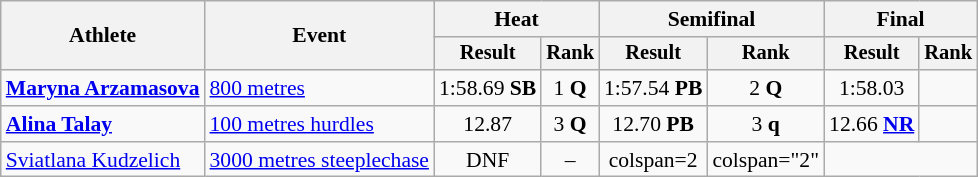<table class="wikitable" style="font-size:90%">
<tr>
<th rowspan="2">Athlete</th>
<th rowspan="2">Event</th>
<th colspan="2">Heat</th>
<th colspan="2">Semifinal</th>
<th colspan="2">Final</th>
</tr>
<tr style="font-size:95%">
<th>Result</th>
<th>Rank</th>
<th>Result</th>
<th>Rank</th>
<th>Result</th>
<th>Rank</th>
</tr>
<tr style=text-align:center>
<td style=text-align:left><strong><a href='#'>Maryna Arzamasova</a></strong></td>
<td style=text-align:left><a href='#'>800 metres</a></td>
<td>1:58.69 <strong>SB</strong></td>
<td>1 <strong>Q</strong></td>
<td>1:57.54 <strong>PB</strong></td>
<td>2 <strong>Q</strong></td>
<td>1:58.03</td>
<td></td>
</tr>
<tr style=text-align:center>
<td style=text-align:left><strong><a href='#'>Alina Talay</a></strong></td>
<td style=text-align:left><a href='#'>100 metres hurdles</a></td>
<td>12.87</td>
<td>3 <strong>Q</strong></td>
<td>12.70 <strong>PB</strong></td>
<td>3 <strong>q</strong></td>
<td>12.66 <strong><a href='#'>NR</a></strong></td>
<td></td>
</tr>
<tr style=text-align:center>
<td style=text-align:left><a href='#'>Sviatlana Kudzelich</a></td>
<td style=text-align:left><a href='#'>3000 metres steeplechase</a></td>
<td>DNF</td>
<td>–</td>
<td>colspan=2 </td>
<td>colspan="2" </td>
</tr>
</table>
